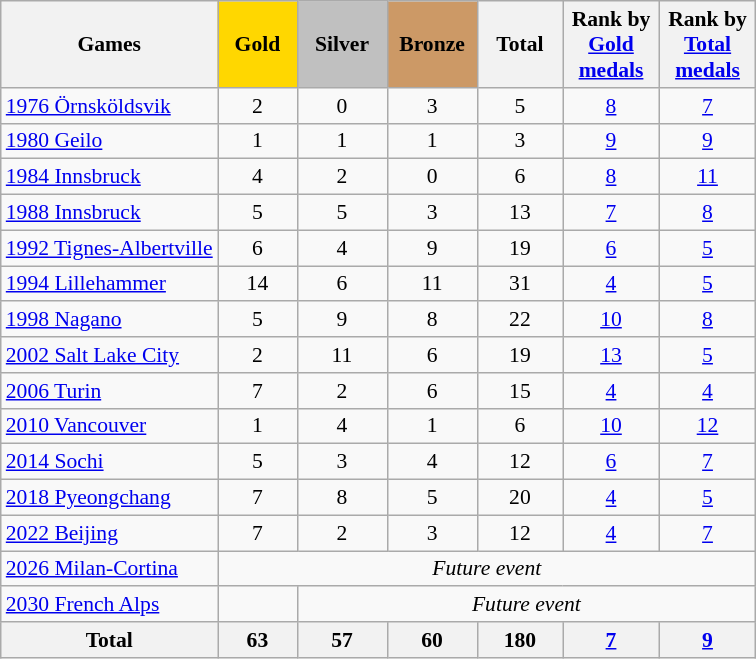<table class="wikitable" style="text-align:center; font-size:90%;">
<tr>
<th>Games</th>
<td style="background:gold; width:3.2em; font-weight:bold;">Gold</td>
<td style="background:silver; width:3.7em; font-weight:bold;">Silver</td>
<td style="background:#c96; width:3.7em; font-weight:bold;">Bronze</td>
<th style="width:3.5em; font-weight:bold;">Total</th>
<th style="width:4em; font-weight:bold;">Rank by <a href='#'>Gold medals</a></th>
<th style="width:4em; font-weight:bold;">Rank by <a href='#'>Total medals</a></th>
</tr>
<tr>
<td align=left> <a href='#'>1976 Örnsköldsvik</a></td>
<td>2</td>
<td>0</td>
<td>3</td>
<td>5</td>
<td><a href='#'>8</a></td>
<td><a href='#'>7</a></td>
</tr>
<tr>
<td align=left> <a href='#'>1980 Geilo</a></td>
<td>1</td>
<td>1</td>
<td>1</td>
<td>3</td>
<td><a href='#'>9</a></td>
<td><a href='#'>9</a></td>
</tr>
<tr>
<td align=left> <a href='#'>1984 Innsbruck</a></td>
<td>4</td>
<td>2</td>
<td>0</td>
<td>6</td>
<td><a href='#'>8</a></td>
<td><a href='#'>11</a></td>
</tr>
<tr>
<td align=left> <a href='#'>1988 Innsbruck</a></td>
<td>5</td>
<td>5</td>
<td>3</td>
<td>13</td>
<td><a href='#'>7</a></td>
<td><a href='#'>8</a></td>
</tr>
<tr "border: 3px solid red">
<td align=left> <a href='#'>1992 Tignes-Albertville</a></td>
<td>6</td>
<td>4</td>
<td>9</td>
<td>19</td>
<td><a href='#'>6</a></td>
<td><a href='#'>5</a></td>
</tr>
<tr>
<td align=left> <a href='#'>1994 Lillehammer</a></td>
<td>14</td>
<td>6</td>
<td>11</td>
<td>31</td>
<td><a href='#'>4</a></td>
<td><a href='#'>5</a></td>
</tr>
<tr>
<td align=left> <a href='#'>1998 Nagano</a></td>
<td>5</td>
<td>9</td>
<td>8</td>
<td>22</td>
<td><a href='#'>10</a></td>
<td><a href='#'>8</a></td>
</tr>
<tr>
<td align=left> <a href='#'>2002 Salt Lake City</a></td>
<td>2</td>
<td>11</td>
<td>6</td>
<td>19</td>
<td><a href='#'>13</a></td>
<td><a href='#'>5</a></td>
</tr>
<tr>
<td align=left> <a href='#'>2006 Turin</a></td>
<td>7</td>
<td>2</td>
<td>6</td>
<td>15</td>
<td><a href='#'>4</a></td>
<td><a href='#'>4</a></td>
</tr>
<tr>
<td align=left> <a href='#'>2010 Vancouver</a></td>
<td>1</td>
<td>4</td>
<td>1</td>
<td>6</td>
<td><a href='#'>10</a></td>
<td><a href='#'>12</a></td>
</tr>
<tr>
<td align=left> <a href='#'>2014 Sochi</a></td>
<td>5</td>
<td>3</td>
<td>4</td>
<td>12</td>
<td><a href='#'>6</a></td>
<td><a href='#'>7</a></td>
</tr>
<tr>
<td align=left> <a href='#'>2018 Pyeongchang</a></td>
<td>7</td>
<td>8</td>
<td>5</td>
<td>20</td>
<td><a href='#'>4</a></td>
<td><a href='#'>5</a></td>
</tr>
<tr>
<td align=left> <a href='#'>2022 Beijing</a></td>
<td>7</td>
<td>2</td>
<td>3</td>
<td>12</td>
<td><a href='#'>4</a></td>
<td><a href='#'>7</a></td>
</tr>
<tr>
<td align=left> <a href='#'>2026 Milan-Cortina</a></td>
<td colspan=6; rowspan=1><em>Future event</em></td>
</tr>
<tr "border: 3px solid red">
<td align=left> <a href='#'>2030 French Alps</a></td>
<td></td>
<td colspan=6; rowspan=1><em>Future event</em></td>
</tr>
<tr>
<th>Total</th>
<th>63</th>
<th>57</th>
<th>60</th>
<th>180</th>
<th><a href='#'>7</a></th>
<th><a href='#'>9</a></th>
</tr>
</table>
